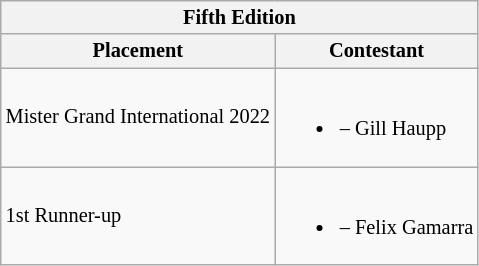<table class="wikitable sortable" style="font-size: 85%;">
<tr>
<th colspan="2">Fifth Edition</th>
</tr>
<tr>
<th>Placement</th>
<th>Contestant</th>
</tr>
<tr>
<td>Mister Grand International 2022</td>
<td><br><ul><li> – Gill Haupp</li></ul></td>
</tr>
<tr>
<td>1st Runner-up</td>
<td><br><ul><li> – Felix Gamarra</li></ul></td>
</tr>
</table>
